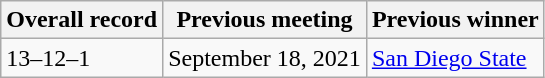<table class="wikitable">
<tr>
<th>Overall record</th>
<th>Previous meeting</th>
<th>Previous winner</th>
</tr>
<tr>
<td>13–12–1</td>
<td>September 18, 2021</td>
<td><a href='#'>San Diego State</a></td>
</tr>
</table>
